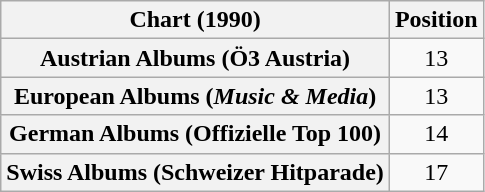<table class="wikitable plainrowheaders">
<tr>
<th scope="col">Chart (1990)</th>
<th scope="col">Position</th>
</tr>
<tr>
<th scope="row">Austrian Albums (Ö3 Austria)</th>
<td align="center">13</td>
</tr>
<tr>
<th scope="row">European Albums (<em>Music & Media</em>)</th>
<td align="center">13</td>
</tr>
<tr>
<th scope="row">German Albums (Offizielle Top 100)</th>
<td align="center">14</td>
</tr>
<tr>
<th scope="row">Swiss Albums (Schweizer Hitparade)</th>
<td align="center">17</td>
</tr>
</table>
